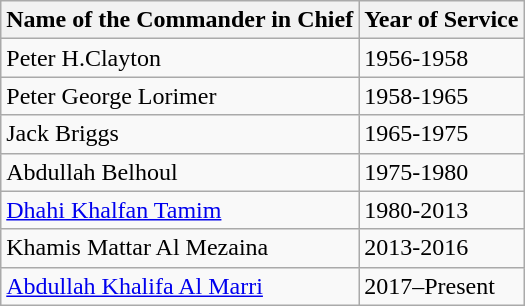<table class="wikitable">
<tr>
<th>Name of the Commander in Chief</th>
<th>Year of Service</th>
</tr>
<tr>
<td>Peter H.Clayton</td>
<td>1956-1958</td>
</tr>
<tr>
<td>Peter George Lorimer</td>
<td>1958-1965</td>
</tr>
<tr>
<td>Jack Briggs</td>
<td>1965-1975</td>
</tr>
<tr>
<td>Abdullah Belhoul</td>
<td>1975-1980</td>
</tr>
<tr>
<td><a href='#'>Dhahi Khalfan Tamim</a></td>
<td>1980-2013</td>
</tr>
<tr>
<td>Khamis Mattar Al Mezaina</td>
<td>2013-2016</td>
</tr>
<tr>
<td><a href='#'>Abdullah Khalifa Al Marri</a></td>
<td>2017–Present</td>
</tr>
</table>
